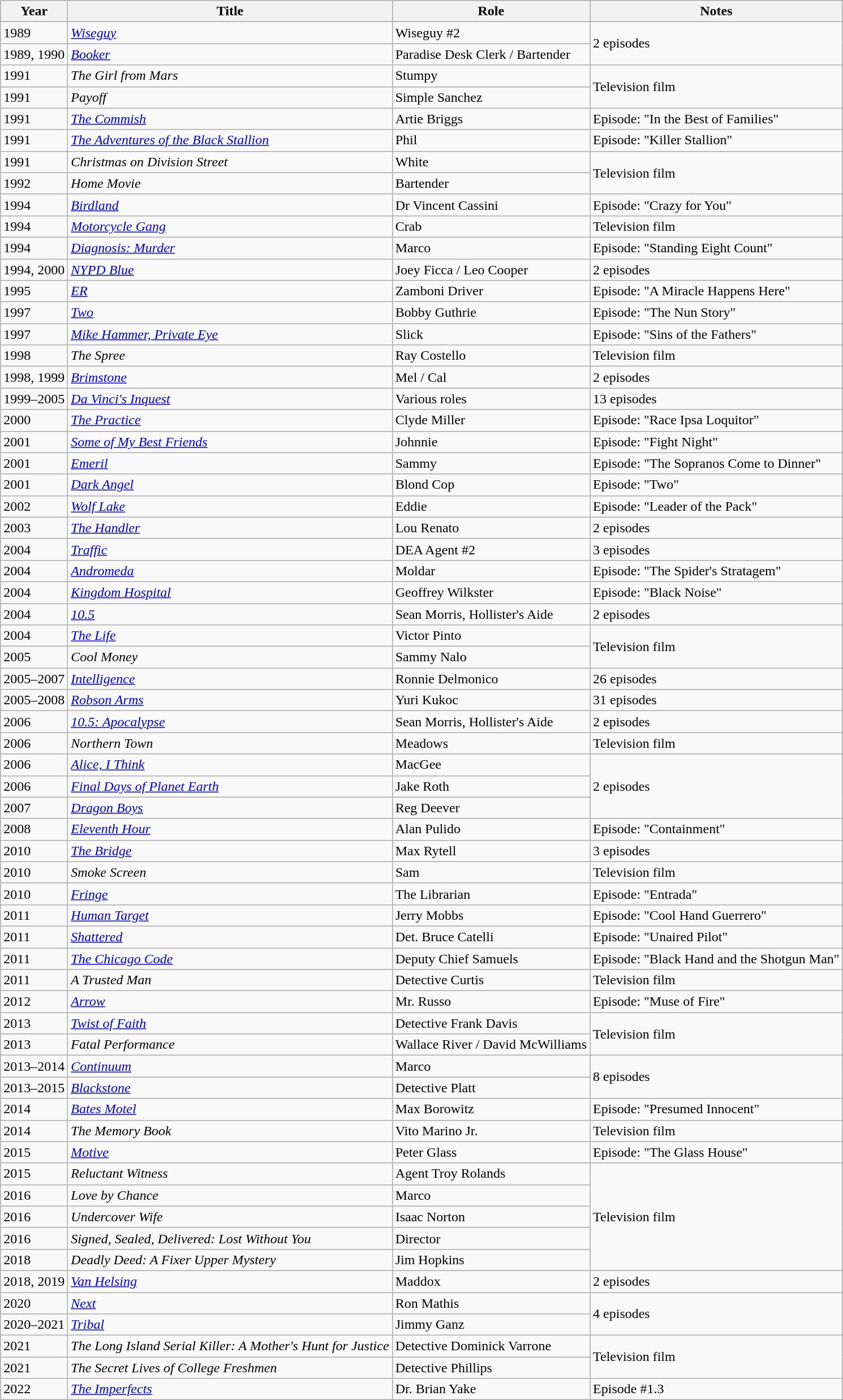<table class="wikitable sortable">
<tr>
<th>Year</th>
<th>Title</th>
<th>Role</th>
<th class="unsortable">Notes</th>
</tr>
<tr>
<td>1989</td>
<td><em><a href='#'>Wiseguy</a></em></td>
<td>Wiseguy #2</td>
<td rowspan="2">2 episodes</td>
</tr>
<tr>
<td>1989, 1990</td>
<td><a href='#'><em>Booker</em></a></td>
<td>Paradise Desk Clerk / Bartender</td>
</tr>
<tr>
<td>1991</td>
<td data-sort-value="Girl from Mars, The"><em>The Girl from Mars</em></td>
<td>Stumpy</td>
<td rowspan="2">Television film</td>
</tr>
<tr>
<td>1991</td>
<td><em>Payoff</em></td>
<td>Simple Sanchez</td>
</tr>
<tr>
<td>1991</td>
<td data-sort-value="Commish, The"><em><a href='#'>The Commish</a></em></td>
<td>Artie Briggs</td>
<td>Episode: "In the Best of Families"</td>
</tr>
<tr>
<td>1991</td>
<td data-sort-value="Adventures of the Black Stallion, The"><em><a href='#'>The Adventures of the Black Stallion</a></em></td>
<td>Phil</td>
<td>Episode: "Killer Stallion"</td>
</tr>
<tr>
<td>1991</td>
<td><em>Christmas on Division Street</em></td>
<td>White</td>
<td rowspan="2">Television film</td>
</tr>
<tr>
<td>1992</td>
<td><em>Home Movie</em></td>
<td>Bartender</td>
</tr>
<tr>
<td>1994</td>
<td><a href='#'><em>Birdland</em></a></td>
<td>Dr Vincent Cassini</td>
<td>Episode: "Crazy for You"</td>
</tr>
<tr>
<td>1994</td>
<td><a href='#'><em>Motorcycle Gang</em></a></td>
<td>Crab</td>
<td>Television film</td>
</tr>
<tr>
<td>1994</td>
<td><em><a href='#'>Diagnosis: Murder</a></em></td>
<td>Marco</td>
<td>Episode: "Standing Eight Count"</td>
</tr>
<tr>
<td>1994, 2000</td>
<td><em><a href='#'>NYPD Blue</a></em></td>
<td>Joey Ficca / Leo Cooper</td>
<td>2 episodes</td>
</tr>
<tr>
<td>1995</td>
<td><a href='#'><em>ER</em></a></td>
<td>Zamboni Driver</td>
<td>Episode: "A Miracle Happens Here"</td>
</tr>
<tr>
<td>1997</td>
<td><a href='#'><em>Two</em></a></td>
<td>Bobby Guthrie</td>
<td>Episode: "The Nun Story"</td>
</tr>
<tr>
<td>1997</td>
<td><em><a href='#'>Mike Hammer, Private Eye</a></em></td>
<td>Slick</td>
<td>Episode: "Sins of the Fathers"</td>
</tr>
<tr>
<td>1998</td>
<td data-sort-value="Spree, The"><em>The Spree</em></td>
<td>Ray Costello</td>
<td>Television film</td>
</tr>
<tr>
<td>1998, 1999</td>
<td><a href='#'><em>Brimstone</em></a></td>
<td>Mel / Cal</td>
<td>2 episodes</td>
</tr>
<tr>
<td>1999–2005</td>
<td><em><a href='#'>Da Vinci's Inquest</a></em></td>
<td>Various roles</td>
<td>13 episodes</td>
</tr>
<tr>
<td>2000</td>
<td data-sort-value="Practice, The"><em><a href='#'>The Practice</a></em></td>
<td>Clyde Miller</td>
<td>Episode: "Race Ipsa Loquitor"</td>
</tr>
<tr>
<td>2001</td>
<td><em><a href='#'>Some of My Best Friends</a></em></td>
<td>Johnnie</td>
<td>Episode: "Fight Night"</td>
</tr>
<tr>
<td>2001</td>
<td><a href='#'><em>Emeril</em></a></td>
<td>Sammy</td>
<td>Episode: "The Sopranos Come to Dinner"</td>
</tr>
<tr>
<td>2001</td>
<td><a href='#'><em>Dark Angel</em></a></td>
<td>Blond Cop</td>
<td>Episode: "Two"</td>
</tr>
<tr>
<td>2002</td>
<td><em><a href='#'>Wolf Lake</a></em></td>
<td>Eddie</td>
<td>Episode: "Leader of the Pack"</td>
</tr>
<tr>
<td>2003</td>
<td data-sort-value="Handler, The"><a href='#'><em>The Handler</em></a></td>
<td>Lou Renato</td>
<td>2 episodes</td>
</tr>
<tr>
<td>2004</td>
<td><a href='#'><em>Traffic</em></a></td>
<td>DEA Agent #2</td>
<td>3 episodes</td>
</tr>
<tr>
<td>2004</td>
<td><a href='#'><em>Andromeda</em></a></td>
<td>Moldar</td>
<td>Episode: "The Spider's Stratagem"</td>
</tr>
<tr>
<td>2004</td>
<td><em><a href='#'>Kingdom Hospital</a></em></td>
<td>Geoffrey Wilkster</td>
<td>Episode: "Black Noise"</td>
</tr>
<tr>
<td>2004</td>
<td><a href='#'><em>10.5</em></a></td>
<td>Sean Morris, Hollister's Aide</td>
<td>2 episodes</td>
</tr>
<tr>
<td>2004</td>
<td data-sort-value="Life, The"><a href='#'><em>The Life</em></a></td>
<td>Victor Pinto</td>
<td rowspan="2">Television film</td>
</tr>
<tr>
<td>2005</td>
<td><em>Cool Money</em></td>
<td>Sammy Nalo</td>
</tr>
<tr>
<td>2005–2007</td>
<td><a href='#'><em>Intelligence</em></a></td>
<td>Ronnie Delmonico</td>
<td>26 episodes</td>
</tr>
<tr>
<td>2005–2008</td>
<td><em><a href='#'>Robson Arms</a></em></td>
<td>Yuri Kukoc</td>
<td>31 episodes</td>
</tr>
<tr>
<td>2006</td>
<td><em><a href='#'>10.5: Apocalypse</a></em></td>
<td>Sean Morris, Hollister's Aide</td>
<td>2 episodes</td>
</tr>
<tr>
<td>2006</td>
<td><em>Northern Town</em></td>
<td>Meadows</td>
<td>Television film</td>
</tr>
<tr>
<td>2006</td>
<td><a href='#'><em>Alice, I Think</em></a></td>
<td>MacGee</td>
<td rowspan="3">2 episodes</td>
</tr>
<tr>
<td>2006</td>
<td><em><a href='#'>Final Days of Planet Earth</a></em></td>
<td>Jake Roth</td>
</tr>
<tr>
<td>2007</td>
<td><em><a href='#'>Dragon Boys</a></em></td>
<td>Reg Deever</td>
</tr>
<tr>
<td>2008</td>
<td><a href='#'><em>Eleventh Hour</em></a></td>
<td>Alan Pulido</td>
<td>Episode: "Containment"</td>
</tr>
<tr>
<td>2010</td>
<td data-sort-value="Bridge, The"><a href='#'><em>The Bridge</em></a></td>
<td>Max Rytell</td>
<td>3 episodes</td>
</tr>
<tr>
<td>2010</td>
<td><em>Smoke Screen</em></td>
<td>Sam</td>
<td>Television film</td>
</tr>
<tr>
<td>2010</td>
<td><a href='#'><em>Fringe</em></a></td>
<td>The Librarian</td>
<td>Episode: "Entrada"</td>
</tr>
<tr>
<td>2011</td>
<td><a href='#'><em>Human Target</em></a></td>
<td>Jerry Mobbs</td>
<td>Episode: "Cool Hand Guerrero"</td>
</tr>
<tr>
<td>2011</td>
<td><a href='#'><em>Shattered</em></a></td>
<td>Det. Bruce Catelli</td>
<td>Episode: "Unaired Pilot"</td>
</tr>
<tr>
<td>2011</td>
<td data-sort-value="Chicago Code, The"><em><a href='#'>The Chicago Code</a></em></td>
<td>Deputy Chief Samuels</td>
<td>Episode: "Black Hand and the Shotgun Man"</td>
</tr>
<tr>
<td>2011</td>
<td data-sort-value="Trusted Man, A"><em>A Trusted Man</em></td>
<td>Detective Curtis</td>
<td>Television film</td>
</tr>
<tr>
<td>2012</td>
<td><a href='#'><em>Arrow</em></a></td>
<td>Mr. Russo</td>
<td>Episode: "Muse of Fire"</td>
</tr>
<tr>
<td>2013</td>
<td><a href='#'><em>Twist of Faith</em></a></td>
<td>Detective Frank Davis</td>
<td rowspan="2">Television film</td>
</tr>
<tr>
<td>2013</td>
<td><em>Fatal Performance</em></td>
<td>Wallace River / David McWilliams</td>
</tr>
<tr>
<td>2013–2014</td>
<td><a href='#'><em>Continuum</em></a></td>
<td>Marco</td>
<td rowspan="2">8 episodes</td>
</tr>
<tr>
<td>2013–2015</td>
<td><a href='#'><em>Blackstone</em></a></td>
<td>Detective Platt</td>
</tr>
<tr>
<td>2014</td>
<td><a href='#'><em>Bates Motel</em></a></td>
<td>Max Borowitz</td>
<td>Episode: "Presumed Innocent"</td>
</tr>
<tr>
<td>2014</td>
<td data-sort-value="Memory Book, The"><em>The Memory Book</em></td>
<td>Vito Marino Jr.</td>
<td>Television film</td>
</tr>
<tr>
<td>2015</td>
<td><a href='#'><em>Motive</em></a></td>
<td>Peter Glass</td>
<td>Episode: "The Glass House"</td>
</tr>
<tr>
<td>2015</td>
<td><em>Reluctant Witness</em></td>
<td>Agent Troy Rolands</td>
<td rowspan="5">Television film</td>
</tr>
<tr>
<td>2016</td>
<td><em>Love by Chance</em></td>
<td>Marco</td>
</tr>
<tr>
<td>2016</td>
<td><em>Undercover Wife</em></td>
<td>Isaac Norton</td>
</tr>
<tr>
<td>2016</td>
<td><em>Signed, Sealed, Delivered: Lost Without You</em></td>
<td>Director</td>
</tr>
<tr>
<td>2018</td>
<td><em>Deadly Deed: A Fixer Upper Mystery</em></td>
<td>Jim Hopkins</td>
</tr>
<tr>
<td>2018, 2019</td>
<td><a href='#'><em>Van Helsing</em></a></td>
<td>Maddox</td>
<td>2 episodes</td>
</tr>
<tr>
<td>2020</td>
<td><a href='#'><em>Next</em></a></td>
<td>Ron Mathis</td>
<td rowspan="2">4 episodes</td>
</tr>
<tr>
<td>2020–2021</td>
<td><a href='#'><em>Tribal</em></a></td>
<td>Jimmy Ganz</td>
</tr>
<tr>
<td>2021</td>
<td data-sort-value="Long Island Serial Killer: A Mother's Hunt for Justice, The"><em>The Long Island Serial Killer: A Mother's Hunt for Justice</em></td>
<td>Detective Dominick Varrone</td>
<td rowspan="2">Television film</td>
</tr>
<tr>
<td>2021</td>
<td data-sort-value="Secret Lives of College Freshmen, The"><em>The Secret Lives of College Freshmen</em></td>
<td>Detective Phillips</td>
</tr>
<tr>
<td>2022</td>
<td data-sort-value="Imperfects, The"><em><a href='#'>The Imperfects</a></em></td>
<td>Dr. Brian Yake</td>
<td>Episode #1.3</td>
</tr>
</table>
